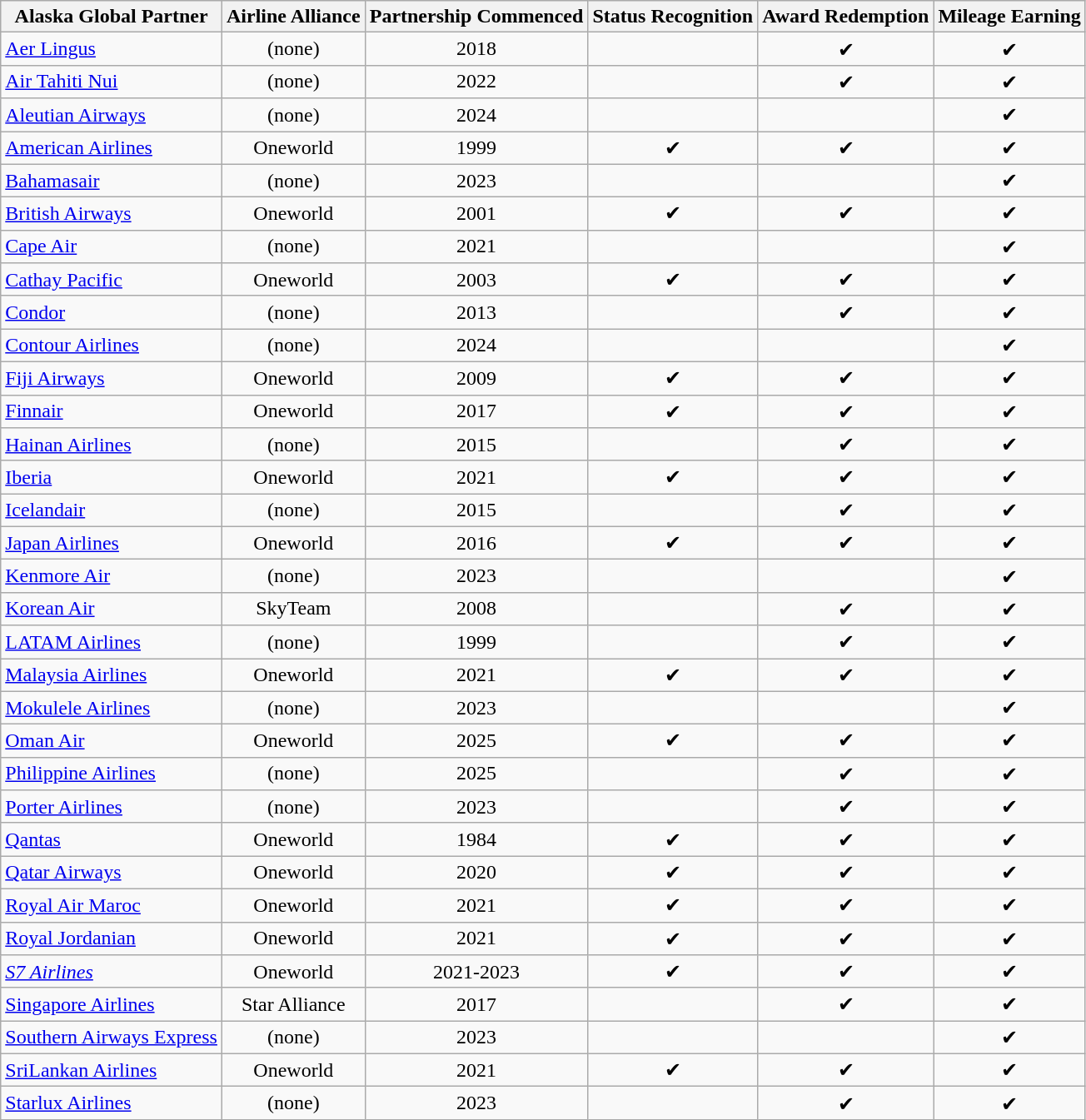<table class="wikitable sortable toccolours">
<tr>
<th style="bgcolor="silver" width:160px;">Alaska Global Partner</th>
<th style="bgcolor="silver" width:50px;">Airline Alliance</th>
<th style="bgcolor="silver" width:50px;">Partnership Commenced</th>
<th style="bgcolor="silver" width:10px;">Status Recognition</th>
<th style="bgcolor="silver" width:10px;">Award Redemption</th>
<th style="bgcolor="silver" width:10px;">Mileage Earning</th>
</tr>
<tr>
<td> <a href='#'>Aer Lingus</a></td>
<td align=center>(none)</td>
<td align=center>2018</td>
<td align=center></td>
<td align=center>✔</td>
<td align=center>✔</td>
</tr>
<tr>
<td> <a href='#'>Air Tahiti Nui</a></td>
<td align=center>(none)</td>
<td align=center>2022</td>
<td align=center></td>
<td align=center>✔</td>
<td align=center>✔</td>
</tr>
<tr>
<td> <a href='#'>Aleutian Airways</a></td>
<td align=center>(none)</td>
<td align=center>2024</td>
<td align=center></td>
<td align=center></td>
<td align=center>✔</td>
</tr>
<tr>
<td> <a href='#'>American Airlines</a></td>
<td align=center>Oneworld</td>
<td align=center>1999</td>
<td align=center>✔</td>
<td align=center>✔</td>
<td align=center>✔</td>
</tr>
<tr>
<td> <a href='#'>Bahamasair</a></td>
<td align=center>(none)</td>
<td align=center>2023</td>
<td align=center></td>
<td align=center></td>
<td align=center>✔</td>
</tr>
<tr>
<td> <a href='#'>British Airways</a></td>
<td align=center>Oneworld</td>
<td align=center>2001</td>
<td align=center>✔</td>
<td align=center>✔</td>
<td align=center>✔</td>
</tr>
<tr>
<td> <a href='#'>Cape Air</a></td>
<td align=center>(none)</td>
<td align=center>2021</td>
<td align=center></td>
<td align=center></td>
<td align=center>✔</td>
</tr>
<tr>
<td> <a href='#'>Cathay Pacific</a></td>
<td align=center>Oneworld</td>
<td align=center>2003</td>
<td align=center>✔</td>
<td align=center>✔</td>
<td align=center>✔</td>
</tr>
<tr>
<td> <a href='#'>Condor</a></td>
<td align=center>(none)</td>
<td align=center>2013</td>
<td align=center></td>
<td align=center>✔</td>
<td align=center>✔</td>
</tr>
<tr>
<td> <a href='#'>Contour Airlines</a></td>
<td align=center>(none)</td>
<td align=center>2024</td>
<td align=center></td>
<td align=center></td>
<td align=center>✔</td>
</tr>
<tr>
<td> <a href='#'>Fiji Airways</a></td>
<td align=center>Oneworld</td>
<td align=center>2009</td>
<td align=center>✔</td>
<td align=center>✔</td>
<td align=center>✔</td>
</tr>
<tr>
<td> <a href='#'>Finnair</a></td>
<td align=center>Oneworld</td>
<td align=center>2017</td>
<td align=center>✔</td>
<td align=center>✔</td>
<td align=center>✔</td>
</tr>
<tr>
<td> <a href='#'>Hainan Airlines</a></td>
<td align=center>(none)</td>
<td align=center>2015</td>
<td align=center></td>
<td align=center>✔</td>
<td align=center>✔</td>
</tr>
<tr>
<td> <a href='#'>Iberia</a></td>
<td align=center>Oneworld</td>
<td align=center>2021</td>
<td align=center>✔</td>
<td align=center>✔</td>
<td align=center>✔</td>
</tr>
<tr>
<td> <a href='#'>Icelandair</a></td>
<td align=center>(none)</td>
<td align=center>2015</td>
<td align=center></td>
<td align=center>✔</td>
<td align=center>✔</td>
</tr>
<tr>
<td> <a href='#'>Japan Airlines</a></td>
<td align=center>Oneworld</td>
<td align=center>2016</td>
<td align=center>✔</td>
<td align=center>✔</td>
<td align=center>✔</td>
</tr>
<tr>
<td> <a href='#'>Kenmore Air</a></td>
<td align=center>(none)</td>
<td align=center>2023</td>
<td align=center></td>
<td align=center></td>
<td align=center>✔</td>
</tr>
<tr>
<td> <a href='#'>Korean Air</a></td>
<td align=center>SkyTeam</td>
<td align=center>2008</td>
<td align=center></td>
<td align=center>✔</td>
<td align=center>✔</td>
</tr>
<tr>
<td> <a href='#'>LATAM Airlines</a></td>
<td align=center>(none)</td>
<td align=center>1999</td>
<td align=center></td>
<td align=center>✔</td>
<td align=center>✔</td>
</tr>
<tr>
<td> <a href='#'>Malaysia Airlines</a></td>
<td align=center>Oneworld</td>
<td align=center>2021</td>
<td align=center>✔</td>
<td align=center>✔</td>
<td align=center>✔</td>
</tr>
<tr>
<td> <a href='#'>Mokulele Airlines</a></td>
<td align=center>(none)</td>
<td align=center>2023</td>
<td align=center></td>
<td align=center></td>
<td align=center>✔</td>
</tr>
<tr>
<td> <a href='#'>Oman Air</a></td>
<td align=center>Oneworld</td>
<td align=center>2025</td>
<td align=center>✔</td>
<td align=center>✔</td>
<td align=center>✔</td>
</tr>
<tr>
<td> <a href='#'>Philippine Airlines</a></td>
<td align=center>(none)</td>
<td align=center>2025</td>
<td align=center></td>
<td align=center>✔</td>
<td align=center>✔</td>
</tr>
<tr>
<td> <a href='#'>Porter Airlines</a></td>
<td align=center>(none)</td>
<td align=center>2023</td>
<td align=center></td>
<td align=center>✔</td>
<td align=center>✔</td>
</tr>
<tr>
<td> <a href='#'>Qantas</a></td>
<td align=center>Oneworld</td>
<td align=center>1984</td>
<td align=center>✔</td>
<td align=center>✔</td>
<td align=center>✔</td>
</tr>
<tr>
<td> <a href='#'>Qatar Airways</a></td>
<td align=center>Oneworld</td>
<td align=center>2020</td>
<td align=center>✔</td>
<td align=center>✔</td>
<td align=center>✔</td>
</tr>
<tr>
<td> <a href='#'>Royal Air Maroc</a></td>
<td align=center>Oneworld</td>
<td align=center>2021</td>
<td align=center>✔</td>
<td align=center>✔</td>
<td align=center>✔</td>
</tr>
<tr>
<td> <a href='#'>Royal Jordanian</a></td>
<td align=center>Oneworld</td>
<td align=center>2021</td>
<td align=center>✔</td>
<td align=center>✔</td>
<td align=center>✔</td>
</tr>
<tr>
<td> <em><a href='#'>S7 Airlines</a></em></td>
<td align=center>Oneworld</td>
<td align=center>2021-2023</td>
<td align=center>✔</td>
<td align=center>✔</td>
<td align=center>✔</td>
</tr>
<tr>
<td> <a href='#'>Singapore Airlines</a></td>
<td align=center>Star Alliance</td>
<td align=center>2017</td>
<td align=center></td>
<td align=center>✔</td>
<td align=center>✔</td>
</tr>
<tr>
<td> <a href='#'>Southern Airways Express</a></td>
<td align=center>(none)</td>
<td align=center>2023</td>
<td align=center></td>
<td align=center></td>
<td align=center>✔</td>
</tr>
<tr>
<td> <a href='#'>SriLankan Airlines</a></td>
<td align=center>Oneworld</td>
<td align=center>2021</td>
<td align=center>✔</td>
<td align=center>✔</td>
<td align=center>✔</td>
</tr>
<tr>
<td> <a href='#'>Starlux Airlines</a></td>
<td align=center>(none)</td>
<td align=center>2023</td>
<td align=center></td>
<td align=center>✔</td>
<td align=center>✔</td>
</tr>
</table>
